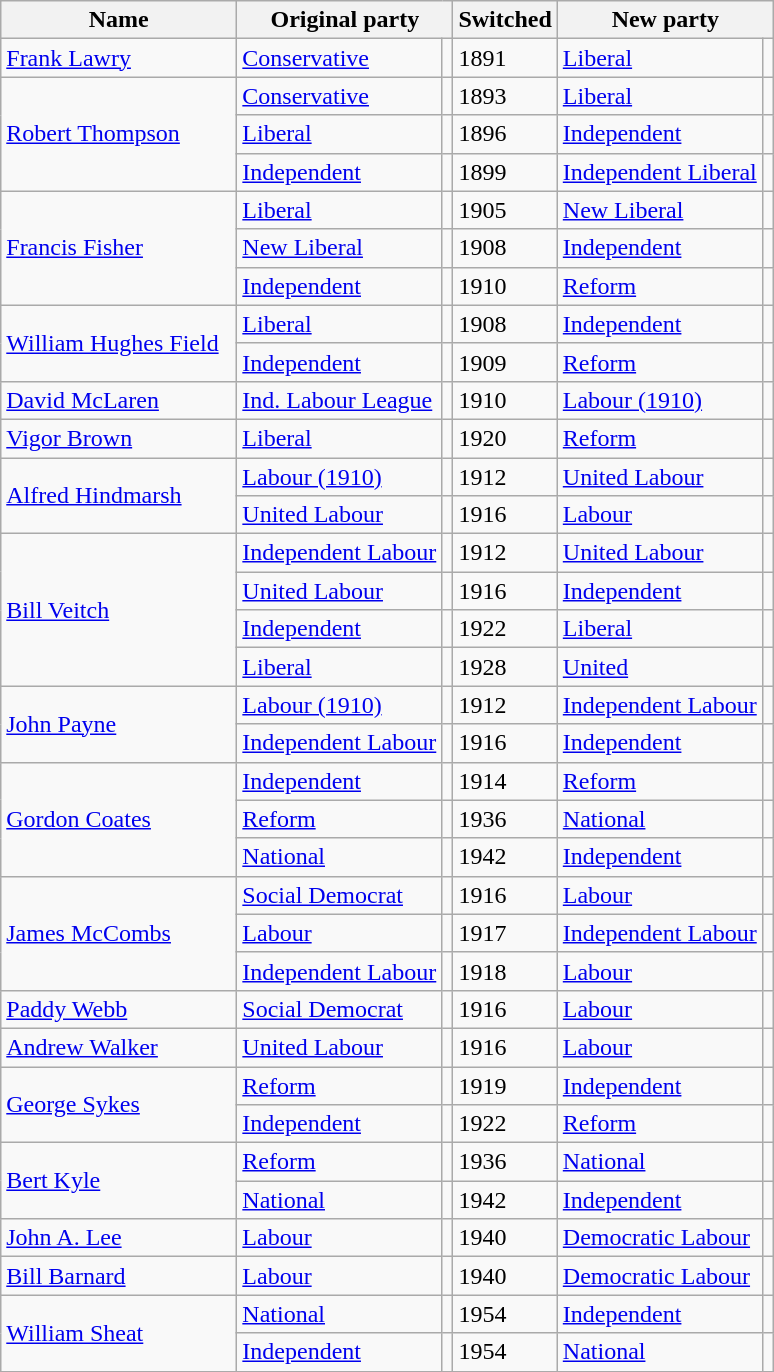<table class="wikitable" border="1">
<tr>
<th width="150">Name</th>
<th colspan=2>Original party</th>
<th>Switched</th>
<th colspan=2>New party</th>
</tr>
<tr>
<td><a href='#'>Frank Lawry</a></td>
<td><a href='#'>Conservative</a></td>
<td bgcolor=></td>
<td>1891</td>
<td><a href='#'>Liberal</a></td>
<td bgcolor=></td>
</tr>
<tr>
<td rowspan=3><a href='#'>Robert Thompson</a></td>
<td><a href='#'>Conservative</a></td>
<td bgcolor=></td>
<td>1893</td>
<td><a href='#'>Liberal</a></td>
<td bgcolor=></td>
</tr>
<tr>
<td><a href='#'>Liberal</a></td>
<td bgcolor=></td>
<td>1896</td>
<td><a href='#'>Independent</a></td>
<td bgcolor=></td>
</tr>
<tr>
<td><a href='#'>Independent</a></td>
<td bgcolor=></td>
<td>1899</td>
<td><a href='#'>Independent Liberal</a></td>
<td bgcolor=></td>
</tr>
<tr>
<td rowspan=3><a href='#'>Francis Fisher</a></td>
<td><a href='#'>Liberal</a></td>
<td bgcolor=></td>
<td>1905</td>
<td><a href='#'>New Liberal</a></td>
<td bgcolor=></td>
</tr>
<tr>
<td><a href='#'>New Liberal</a></td>
<td bgcolor=></td>
<td>1908</td>
<td><a href='#'>Independent</a></td>
<td bgcolor=></td>
</tr>
<tr>
<td><a href='#'>Independent</a></td>
<td bgcolor=></td>
<td>1910</td>
<td><a href='#'>Reform</a></td>
<td bgcolor=></td>
</tr>
<tr>
<td rowspan=2><a href='#'>William Hughes Field</a></td>
<td><a href='#'>Liberal</a></td>
<td bgcolor=></td>
<td>1908</td>
<td><a href='#'>Independent</a></td>
<td bgcolor=></td>
</tr>
<tr>
<td><a href='#'>Independent</a></td>
<td bgcolor=></td>
<td>1909</td>
<td><a href='#'>Reform</a></td>
<td bgcolor=></td>
</tr>
<tr>
<td><a href='#'>David McLaren</a></td>
<td><a href='#'>Ind. Labour League</a></td>
<td bgcolor=></td>
<td>1910</td>
<td><a href='#'>Labour (1910)</a></td>
<td bgcolor=></td>
</tr>
<tr>
<td><a href='#'>Vigor Brown</a></td>
<td><a href='#'>Liberal</a></td>
<td bgcolor=></td>
<td>1920</td>
<td><a href='#'>Reform</a></td>
<td bgcolor=></td>
</tr>
<tr>
<td rowspan=2><a href='#'>Alfred Hindmarsh</a></td>
<td><a href='#'>Labour (1910)</a></td>
<td bgcolor=></td>
<td>1912</td>
<td><a href='#'>United Labour</a></td>
<td bgcolor=></td>
</tr>
<tr>
<td><a href='#'>United Labour</a></td>
<td bgcolor=></td>
<td>1916</td>
<td><a href='#'>Labour</a></td>
<td bgcolor=></td>
</tr>
<tr>
<td rowspan=4><a href='#'>Bill Veitch</a></td>
<td><a href='#'>Independent Labour</a></td>
<td bgcolor=></td>
<td>1912</td>
<td><a href='#'>United Labour</a></td>
<td bgcolor=></td>
</tr>
<tr>
<td><a href='#'>United Labour</a></td>
<td bgcolor=></td>
<td>1916</td>
<td><a href='#'>Independent</a></td>
<td bgcolor=></td>
</tr>
<tr>
<td><a href='#'>Independent</a></td>
<td bgcolor=></td>
<td>1922</td>
<td><a href='#'>Liberal</a></td>
<td bgcolor=></td>
</tr>
<tr>
<td><a href='#'>Liberal</a></td>
<td bgcolor=></td>
<td>1928</td>
<td><a href='#'>United</a></td>
<td bgcolor=></td>
</tr>
<tr>
<td rowspan=2><a href='#'>John Payne</a></td>
<td><a href='#'>Labour (1910)</a></td>
<td bgcolor=></td>
<td>1912</td>
<td><a href='#'>Independent Labour</a></td>
<td bgcolor=></td>
</tr>
<tr>
<td><a href='#'>Independent Labour</a></td>
<td bgcolor=></td>
<td>1916</td>
<td><a href='#'>Independent</a></td>
<td bgcolor=></td>
</tr>
<tr>
<td rowspan=3><a href='#'>Gordon Coates</a></td>
<td><a href='#'>Independent</a></td>
<td bgcolor=></td>
<td>1914</td>
<td><a href='#'>Reform</a></td>
<td bgcolor=></td>
</tr>
<tr>
<td><a href='#'>Reform</a></td>
<td bgcolor=></td>
<td>1936</td>
<td><a href='#'>National</a></td>
<td bgcolor=></td>
</tr>
<tr>
<td><a href='#'>National</a></td>
<td bgcolor=></td>
<td>1942</td>
<td><a href='#'>Independent</a></td>
<td bgcolor=></td>
</tr>
<tr>
<td rowspan=3><a href='#'>James McCombs</a></td>
<td><a href='#'>Social Democrat</a></td>
<td bgcolor=></td>
<td>1916</td>
<td><a href='#'>Labour</a></td>
<td bgcolor=></td>
</tr>
<tr>
<td><a href='#'>Labour</a></td>
<td bgcolor=></td>
<td>1917</td>
<td><a href='#'>Independent Labour</a></td>
<td bgcolor=></td>
</tr>
<tr>
<td><a href='#'>Independent Labour</a></td>
<td bgcolor=></td>
<td>1918</td>
<td><a href='#'>Labour</a></td>
<td bgcolor=></td>
</tr>
<tr>
<td><a href='#'>Paddy Webb</a></td>
<td><a href='#'>Social Democrat</a></td>
<td bgcolor=></td>
<td>1916</td>
<td><a href='#'>Labour</a></td>
<td bgcolor=></td>
</tr>
<tr>
<td><a href='#'>Andrew Walker</a></td>
<td><a href='#'>United Labour</a></td>
<td bgcolor=></td>
<td>1916</td>
<td><a href='#'>Labour</a></td>
<td bgcolor=></td>
</tr>
<tr>
<td rowspan=2><a href='#'>George Sykes</a></td>
<td><a href='#'>Reform</a></td>
<td bgcolor=></td>
<td>1919</td>
<td><a href='#'>Independent</a></td>
<td bgcolor=></td>
</tr>
<tr>
<td><a href='#'>Independent</a></td>
<td bgcolor=></td>
<td>1922</td>
<td><a href='#'>Reform</a></td>
<td bgcolor=></td>
</tr>
<tr>
<td rowspan=2><a href='#'>Bert Kyle</a></td>
<td><a href='#'>Reform</a></td>
<td bgcolor=></td>
<td>1936</td>
<td><a href='#'>National</a></td>
<td bgcolor=></td>
</tr>
<tr>
<td><a href='#'>National</a></td>
<td bgcolor=></td>
<td>1942</td>
<td><a href='#'>Independent</a></td>
<td bgcolor=></td>
</tr>
<tr>
<td><a href='#'>John A. Lee</a></td>
<td><a href='#'>Labour</a></td>
<td bgcolor=></td>
<td>1940</td>
<td><a href='#'>Democratic Labour</a></td>
<td bgcolor=></td>
</tr>
<tr>
<td><a href='#'>Bill Barnard</a></td>
<td><a href='#'>Labour</a></td>
<td bgcolor=></td>
<td>1940</td>
<td><a href='#'>Democratic Labour</a></td>
<td bgcolor=></td>
</tr>
<tr>
<td rowspan=2><a href='#'>William Sheat</a></td>
<td><a href='#'>National</a></td>
<td bgcolor=></td>
<td>1954</td>
<td><a href='#'>Independent</a></td>
<td bgcolor=></td>
</tr>
<tr>
<td><a href='#'>Independent</a></td>
<td bgcolor=></td>
<td>1954</td>
<td><a href='#'>National</a></td>
<td bgcolor=></td>
</tr>
<tr>
</tr>
</table>
